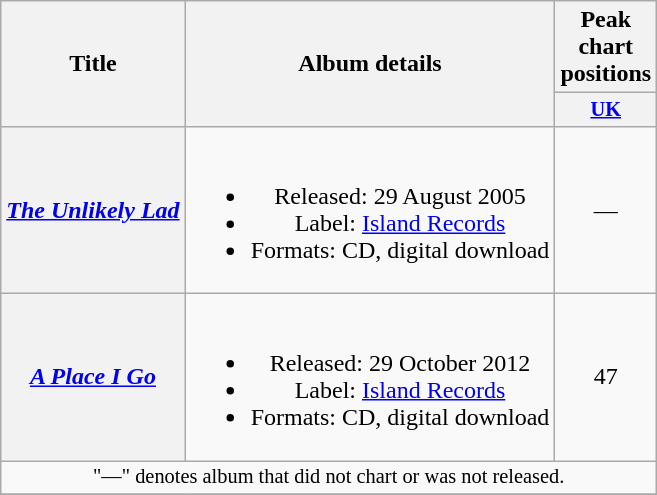<table class="wikitable plainrowheaders" style="text-align:center;">
<tr>
<th scope="col" rowspan="2">Title</th>
<th scope="col" rowspan="2">Album details</th>
<th scope="col" colspan="1">Peak chart positions</th>
</tr>
<tr>
<th scope="col" style="width:3em;font-size:85%;"><a href='#'>UK</a><br></th>
</tr>
<tr>
<th scope="row"><em><a href='#'>The Unlikely Lad</a></em></th>
<td><br><ul><li>Released: 29 August 2005</li><li>Label: <a href='#'>Island Records</a></li><li>Formats: CD, digital download</li></ul></td>
<td>—</td>
</tr>
<tr>
<th scope="row"><em><a href='#'>A Place I Go</a></em></th>
<td><br><ul><li>Released: 29 October 2012</li><li>Label: <a href='#'>Island Records</a></li><li>Formats: CD, digital download</li></ul></td>
<td>47</td>
</tr>
<tr>
<td colspan="14" style="text-align:center; font-size:85%;">"—" denotes album that did not chart or was not released.</td>
</tr>
<tr>
</tr>
</table>
